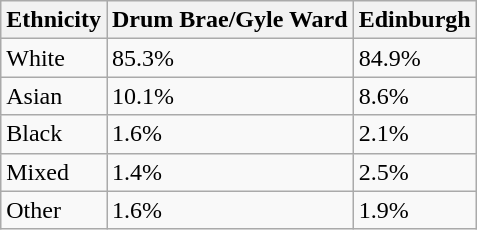<table class="wikitable">
<tr>
<th>Ethnicity</th>
<th>Drum Brae/Gyle Ward</th>
<th>Edinburgh</th>
</tr>
<tr>
<td>White</td>
<td>85.3%</td>
<td>84.9%</td>
</tr>
<tr>
<td>Asian</td>
<td>10.1%</td>
<td>8.6%</td>
</tr>
<tr>
<td>Black</td>
<td>1.6%</td>
<td>2.1%</td>
</tr>
<tr>
<td>Mixed</td>
<td>1.4%</td>
<td>2.5%</td>
</tr>
<tr>
<td>Other</td>
<td>1.6%</td>
<td>1.9%</td>
</tr>
</table>
